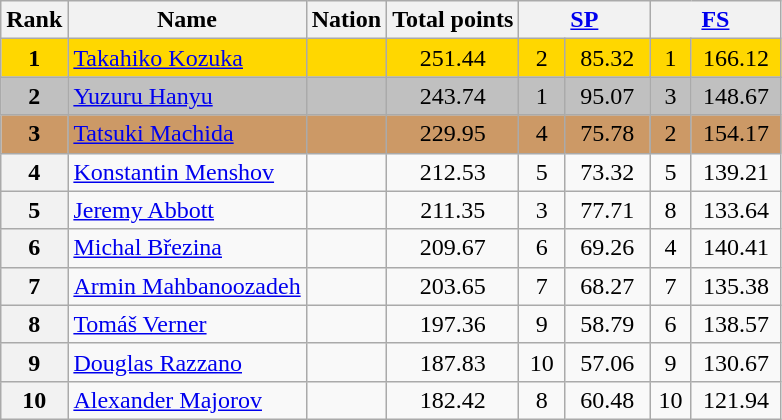<table class="wikitable sortable">
<tr>
<th>Rank</th>
<th>Name</th>
<th>Nation</th>
<th>Total points</th>
<th colspan="2" width="80px"><a href='#'>SP</a></th>
<th colspan="2" width="80px"><a href='#'>FS</a></th>
</tr>
<tr bgcolor="gold">
<td align="center"><strong>1</strong></td>
<td><a href='#'>Takahiko Kozuka</a></td>
<td></td>
<td align="center">251.44</td>
<td align="center">2</td>
<td align="center">85.32</td>
<td align="center">1</td>
<td align="center">166.12</td>
</tr>
<tr bgcolor="silver">
<td align="center"><strong>2</strong></td>
<td><a href='#'>Yuzuru Hanyu</a></td>
<td></td>
<td align="center">243.74</td>
<td align="center">1</td>
<td align="center">95.07</td>
<td align="center">3</td>
<td align="center">148.67</td>
</tr>
<tr bgcolor="cc9966">
<td align="center"><strong>3</strong></td>
<td><a href='#'>Tatsuki Machida</a></td>
<td></td>
<td align="center">229.95</td>
<td align="center">4</td>
<td align="center">75.78</td>
<td align="center">2</td>
<td align="center">154.17</td>
</tr>
<tr>
<th>4</th>
<td><a href='#'>Konstantin Menshov</a></td>
<td></td>
<td align="center">212.53</td>
<td align="center">5</td>
<td align="center">73.32</td>
<td align="center">5</td>
<td align="center">139.21</td>
</tr>
<tr>
<th>5</th>
<td><a href='#'>Jeremy Abbott</a></td>
<td></td>
<td align="center">211.35</td>
<td align="center">3</td>
<td align="center">77.71</td>
<td align="center">8</td>
<td align="center">133.64</td>
</tr>
<tr>
<th>6</th>
<td><a href='#'>Michal Březina</a></td>
<td></td>
<td align="center">209.67</td>
<td align="center">6</td>
<td align="center">69.26</td>
<td align="center">4</td>
<td align="center">140.41</td>
</tr>
<tr>
<th>7</th>
<td><a href='#'>Armin Mahbanoozadeh</a></td>
<td></td>
<td align="center">203.65</td>
<td align="center">7</td>
<td align="center">68.27</td>
<td align="center">7</td>
<td align="center">135.38</td>
</tr>
<tr>
<th>8</th>
<td><a href='#'>Tomáš Verner</a></td>
<td></td>
<td align="center">197.36</td>
<td align="center">9</td>
<td align="center">58.79</td>
<td align="center">6</td>
<td align="center">138.57</td>
</tr>
<tr>
<th>9</th>
<td><a href='#'>Douglas Razzano</a></td>
<td></td>
<td align="center">187.83</td>
<td align="center">10</td>
<td align="center">57.06</td>
<td align="center">9</td>
<td align="center">130.67</td>
</tr>
<tr>
<th>10</th>
<td><a href='#'>Alexander Majorov</a></td>
<td></td>
<td align="center">182.42</td>
<td align="center">8</td>
<td align="center">60.48</td>
<td align="center">10</td>
<td align="center">121.94</td>
</tr>
</table>
